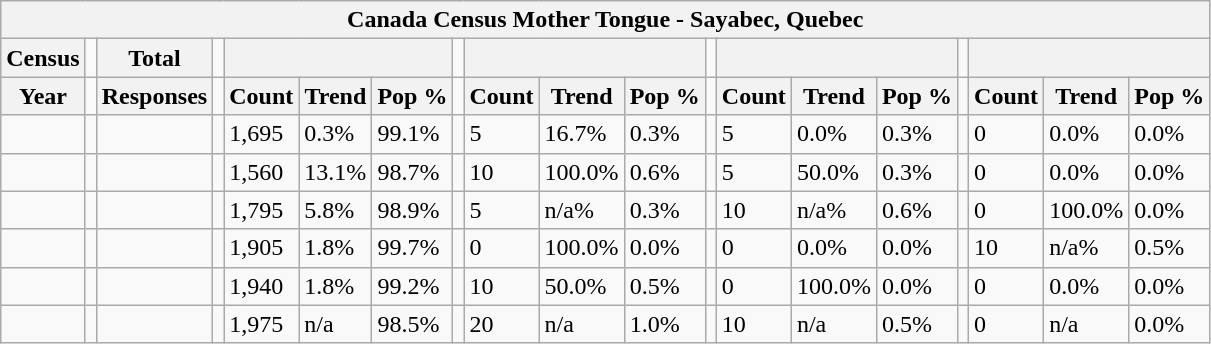<table class="wikitable">
<tr>
<th colspan="19">Canada Census Mother Tongue - Sayabec, Quebec</th>
</tr>
<tr>
<th>Census</th>
<td></td>
<th>Total</th>
<td colspan="1"></td>
<th colspan="3"></th>
<td colspan="1"></td>
<th colspan="3"></th>
<td colspan="1"></td>
<th colspan="3"></th>
<td colspan="1"></td>
<th colspan="3"></th>
</tr>
<tr>
<th>Year</th>
<td></td>
<th>Responses</th>
<td></td>
<th>Count</th>
<th>Trend</th>
<th>Pop %</th>
<td></td>
<th>Count</th>
<th>Trend</th>
<th>Pop %</th>
<td></td>
<th>Count</th>
<th>Trend</th>
<th>Pop %</th>
<td></td>
<th>Count</th>
<th>Trend</th>
<th>Pop %</th>
</tr>
<tr>
<td></td>
<td></td>
<td></td>
<td></td>
<td>1,695</td>
<td> 0.3%</td>
<td>99.1%</td>
<td></td>
<td>5</td>
<td> 16.7%</td>
<td>0.3%</td>
<td></td>
<td>5</td>
<td> 0.0%</td>
<td>0.3%</td>
<td></td>
<td>0</td>
<td> 0.0%</td>
<td>0.0%</td>
</tr>
<tr>
<td></td>
<td></td>
<td></td>
<td></td>
<td>1,560</td>
<td> 13.1%</td>
<td>98.7%</td>
<td></td>
<td>10</td>
<td> 100.0%</td>
<td>0.6%</td>
<td></td>
<td>5</td>
<td> 50.0%</td>
<td>0.3%</td>
<td></td>
<td>0</td>
<td> 0.0%</td>
<td>0.0%</td>
</tr>
<tr>
<td></td>
<td></td>
<td></td>
<td></td>
<td>1,795</td>
<td> 5.8%</td>
<td>98.9%</td>
<td></td>
<td>5</td>
<td> n/a%</td>
<td>0.3%</td>
<td></td>
<td>10</td>
<td> n/a%</td>
<td>0.6%</td>
<td></td>
<td>0</td>
<td> 100.0%</td>
<td>0.0%</td>
</tr>
<tr>
<td></td>
<td></td>
<td></td>
<td></td>
<td>1,905</td>
<td> 1.8%</td>
<td>99.7%</td>
<td></td>
<td>0</td>
<td> 100.0%</td>
<td>0.0%</td>
<td></td>
<td>0</td>
<td> 0.0%</td>
<td>0.0%</td>
<td></td>
<td>10</td>
<td> n/a%</td>
<td>0.5%</td>
</tr>
<tr>
<td></td>
<td></td>
<td></td>
<td></td>
<td>1,940</td>
<td> 1.8%</td>
<td>99.2%</td>
<td></td>
<td>10</td>
<td> 50.0%</td>
<td>0.5%</td>
<td></td>
<td>0</td>
<td> 100.0%</td>
<td>0.0%</td>
<td></td>
<td>0</td>
<td> 0.0%</td>
<td>0.0%</td>
</tr>
<tr>
<td></td>
<td></td>
<td></td>
<td></td>
<td>1,975</td>
<td>n/a</td>
<td>98.5%</td>
<td></td>
<td>20</td>
<td>n/a</td>
<td>1.0%</td>
<td></td>
<td>10</td>
<td>n/a</td>
<td>0.5%</td>
<td></td>
<td>0</td>
<td>n/a</td>
<td>0.0%</td>
</tr>
</table>
